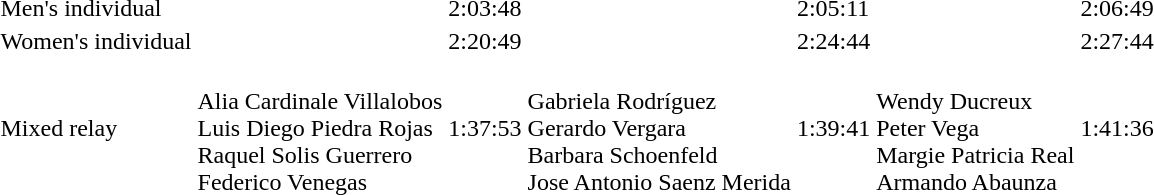<table>
<tr>
<td>Men's individual</td>
<td></td>
<td>2:03:48</td>
<td></td>
<td>2:05:11</td>
<td></td>
<td>2:06:49</td>
</tr>
<tr>
<td>Women's individual</td>
<td></td>
<td>2:20:49</td>
<td></td>
<td>2:24:44</td>
<td></td>
<td>2:27:44</td>
</tr>
<tr>
<td>Mixed relay</td>
<td> <br> Alia Cardinale Villalobos <br> Luis Diego Piedra Rojas <br> Raquel Solis Guerrero <br> Federico Venegas</td>
<td>1:37:53</td>
<td> <br> Gabriela Rodríguez<br> Gerardo Vergara <br> Barbara Schoenfeld <br> Jose Antonio Saenz Merida</td>
<td>1:39:41</td>
<td> <br> Wendy Ducreux <br> Peter Vega <br> Margie Patricia Real <br> Armando Abaunza</td>
<td>1:41:36</td>
</tr>
</table>
